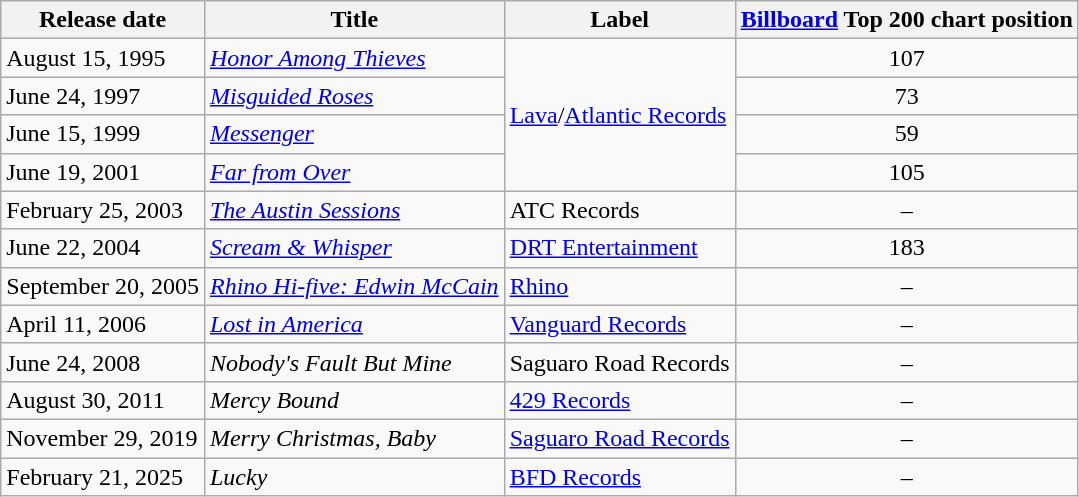<table class="wikitable">
<tr>
<th>Release date</th>
<th>Title</th>
<th>Label</th>
<th><a href='#'>Billboard</a> Top 200 chart position</th>
</tr>
<tr>
<td>August 15, 1995</td>
<td><em><a href='#'>Honor Among Thieves</a></em></td>
<td rowspan="4"><a href='#'>Lava</a>/<a href='#'>Atlantic Records</a></td>
<td align="center">107</td>
</tr>
<tr>
<td>June 24, 1997</td>
<td><em><a href='#'>Misguided Roses</a></em></td>
<td align="center">73</td>
</tr>
<tr>
<td>June 15, 1999</td>
<td><em><a href='#'>Messenger</a></em></td>
<td align="center">59</td>
</tr>
<tr>
<td>June 19, 2001</td>
<td><em><a href='#'>Far from Over</a></em></td>
<td align="center">105</td>
</tr>
<tr>
<td>February 25, 2003</td>
<td><em><a href='#'>The Austin Sessions</a></em></td>
<td>ATC Records</td>
<td align="center">–</td>
</tr>
<tr>
<td>June 22, 2004</td>
<td><em><a href='#'>Scream & Whisper</a></em></td>
<td><a href='#'>DRT Entertainment</a></td>
<td align="center">183</td>
</tr>
<tr>
<td>September 20, 2005</td>
<td><em><a href='#'>Rhino Hi-five: Edwin McCain</a></em></td>
<td><a href='#'>Rhino</a></td>
<td align="center">–</td>
</tr>
<tr>
<td>April 11, 2006</td>
<td><em><a href='#'>Lost in America</a></em></td>
<td><a href='#'>Vanguard Records</a></td>
<td align="center">–</td>
</tr>
<tr>
<td>June 24, 2008</td>
<td><em>Nobody's Fault But Mine</em></td>
<td>Saguaro Road Records</td>
<td align="center">–</td>
</tr>
<tr>
<td>August 30, 2011</td>
<td><em>Mercy Bound</em></td>
<td><a href='#'>429 Records</a></td>
<td align="center">–</td>
</tr>
<tr>
<td>November 29, 2019</td>
<td><em>Merry Christmas, Baby</em></td>
<td><a href='#'>Saguaro Road Records</a></td>
<td align="center">–</td>
</tr>
<tr>
<td>February 21, 2025</td>
<td><em>Lucky</em></td>
<td><a href='#'>BFD Records</a></td>
<td align="center">–</td>
</tr>
</table>
